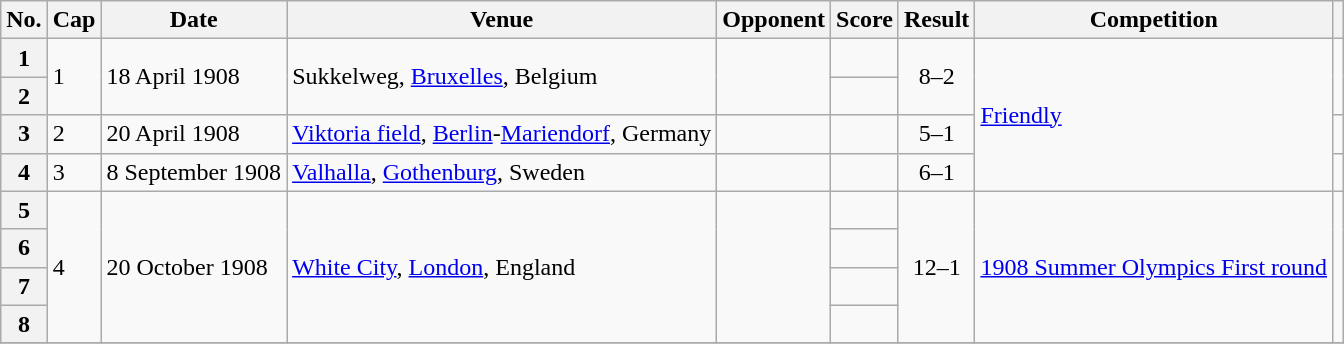<table class="wikitable plainrowheaders sortable">
<tr>
<th scope=col>No.</th>
<th scope=col>Cap</th>
<th scope=col>Date</th>
<th scope=col>Venue</th>
<th scope=col>Opponent</th>
<th scope=col>Score</th>
<th scope=col>Result</th>
<th scope=col>Competition</th>
<th scope=col class=unsortable></th>
</tr>
<tr>
<th scope=row>1</th>
<td rowspan=2>1</td>
<td rowspan=2>18 April 1908</td>
<td rowspan=2>Sukkelweg, <a href='#'>Bruxelles</a>, Belgium</td>
<td rowspan=2></td>
<td></td>
<td rowspan=2 style="text-align:center;">8–2</td>
<td rowspan=4><a href='#'>Friendly</a></td>
<td rowspan=2></td>
</tr>
<tr>
<th scope=row>2</th>
<td></td>
</tr>
<tr>
<th scope=row>3</th>
<td>2</td>
<td>20 April 1908</td>
<td><a href='#'>Viktoria field</a>, <a href='#'>Berlin</a>-<a href='#'>Mariendorf</a>, Germany</td>
<td></td>
<td></td>
<td style="text-align:center;">5–1</td>
<td></td>
</tr>
<tr>
<th scope=row>4</th>
<td>3</td>
<td>8 September 1908</td>
<td><a href='#'>Valhalla</a>, <a href='#'>Gothenburg</a>, Sweden</td>
<td></td>
<td></td>
<td style="text-align:center;">6–1</td>
<td></td>
</tr>
<tr>
<th scope=row>5</th>
<td rowspan=4>4</td>
<td rowspan=4>20 October 1908</td>
<td rowspan=4><a href='#'>White City</a>, <a href='#'>London</a>, England</td>
<td rowspan=4></td>
<td></td>
<td rowspan=4 style="text-align:center;">12–1</td>
<td rowspan=4><a href='#'>1908 Summer Olympics First round</a></td>
<td rowspan=4></td>
</tr>
<tr>
<th scope=row>6</th>
<td></td>
</tr>
<tr>
<th scope=row>7</th>
<td></td>
</tr>
<tr>
<th scope=row>8</th>
<td></td>
</tr>
<tr>
</tr>
</table>
